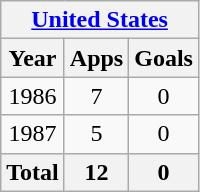<table class="wikitable" style="text-align:center">
<tr>
<th colspan=3><a href='#'>United States</a></th>
</tr>
<tr>
<th>Year</th>
<th>Apps</th>
<th>Goals</th>
</tr>
<tr>
<td>1986</td>
<td>7</td>
<td>0</td>
</tr>
<tr>
<td>1987</td>
<td>5</td>
<td>0</td>
</tr>
<tr>
<th>Total</th>
<th>12</th>
<th>0</th>
</tr>
</table>
